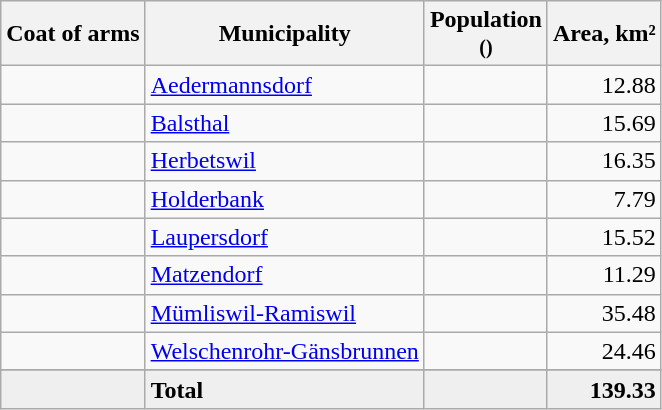<table class="wikitable">
<tr>
<th>Coat of arms</th>
<th>Municipality</th>
<th>Population<br><small>()</small></th>
<th>Area, km²</th>
</tr>
<tr>
<td align="center"></td>
<td><a href='#'>Aedermannsdorf</a></td>
<td align="center"></td>
<td align="right">12.88</td>
</tr>
<tr>
<td align="center"></td>
<td><a href='#'>Balsthal</a></td>
<td align="center"></td>
<td align="right">15.69</td>
</tr>
<tr>
<td align="center"></td>
<td><a href='#'>Herbetswil</a></td>
<td align="center"></td>
<td align="right">16.35</td>
</tr>
<tr>
<td align="center"></td>
<td><a href='#'>Holderbank</a></td>
<td align="center"></td>
<td align="right">7.79</td>
</tr>
<tr>
<td align="center"></td>
<td><a href='#'>Laupersdorf</a></td>
<td align="center"></td>
<td align="right">15.52</td>
</tr>
<tr>
<td align="center"></td>
<td><a href='#'>Matzendorf</a></td>
<td align="center"></td>
<td align="right">11.29</td>
</tr>
<tr>
<td align="center"></td>
<td><a href='#'>Mümliswil-Ramiswil</a></td>
<td align="center"></td>
<td align="right">35.48</td>
</tr>
<tr>
<td align="center"></td>
<td><a href='#'>Welschenrohr-Gänsbrunnen</a></td>
<td align="center"></td>
<td align="right">24.46</td>
</tr>
<tr>
</tr>
<tr style="background-color:#EFEFEF;">
<td align="center"></td>
<td bgcolor="#EFEFEF"><strong>Total</strong></td>
<td bgcolor="#EFEFEF" align="center"><strong></strong></td>
<td bgcolor="#EFEFEF" align="right"><strong>139.33</strong></td>
</tr>
</table>
